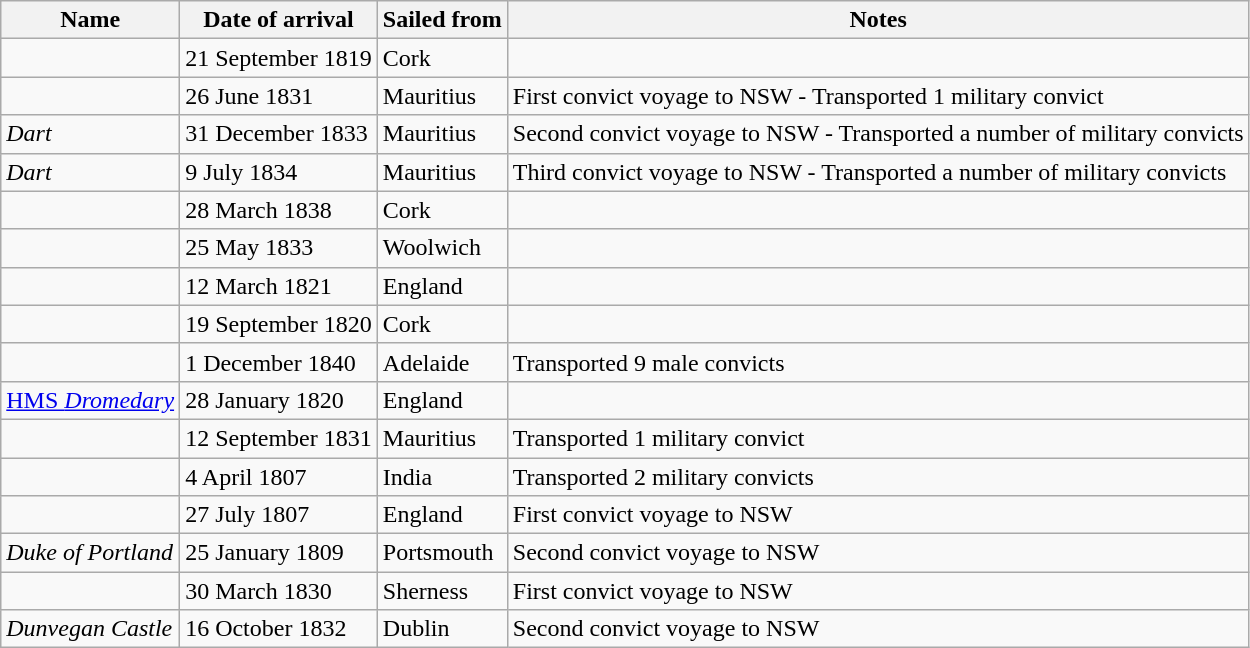<table class="wikitable sortable" border="1">
<tr>
<th>Name</th>
<th>Date of arrival</th>
<th>Sailed from</th>
<th>Notes</th>
</tr>
<tr>
<td></td>
<td>21 September 1819</td>
<td>Cork</td>
<td></td>
</tr>
<tr>
<td></td>
<td>26 June 1831</td>
<td>Mauritius</td>
<td>First convict voyage to NSW - Transported 1 military convict</td>
</tr>
<tr>
<td><em>Dart</em></td>
<td>31 December 1833</td>
<td>Mauritius</td>
<td>Second convict voyage to NSW - Transported a number of military convicts</td>
</tr>
<tr>
<td><em>Dart</em></td>
<td>9 July 1834</td>
<td>Mauritius</td>
<td>Third convict voyage to NSW - Transported a number of military convicts</td>
</tr>
<tr>
<td></td>
<td>28 March 1838</td>
<td>Cork</td>
<td></td>
</tr>
<tr>
<td></td>
<td>25 May 1833</td>
<td>Woolwich</td>
<td></td>
</tr>
<tr>
<td></td>
<td>12 March 1821</td>
<td>England</td>
<td></td>
</tr>
<tr>
<td></td>
<td>19 September 1820</td>
<td>Cork</td>
<td></td>
</tr>
<tr>
<td></td>
<td>1 December 1840</td>
<td>Adelaide</td>
<td>Transported 9 male convicts</td>
</tr>
<tr>
<td><a href='#'>HMS <em>Dromedary</em></a></td>
<td>28 January 1820</td>
<td>England</td>
<td></td>
</tr>
<tr>
<td></td>
<td>12 September 1831</td>
<td>Mauritius</td>
<td>Transported 1 military convict</td>
</tr>
<tr>
<td></td>
<td>4 April 1807</td>
<td>India</td>
<td>Transported 2 military convicts</td>
</tr>
<tr>
<td></td>
<td>27 July 1807</td>
<td>England</td>
<td>First convict voyage to NSW</td>
</tr>
<tr>
<td><em>Duke of Portland</em></td>
<td>25 January 1809</td>
<td>Portsmouth</td>
<td>Second convict voyage to NSW</td>
</tr>
<tr>
<td></td>
<td>30 March 1830</td>
<td>Sherness</td>
<td>First convict voyage to NSW</td>
</tr>
<tr>
<td><em>Dunvegan Castle</em></td>
<td>16 October 1832</td>
<td>Dublin</td>
<td>Second convict voyage to NSW</td>
</tr>
</table>
